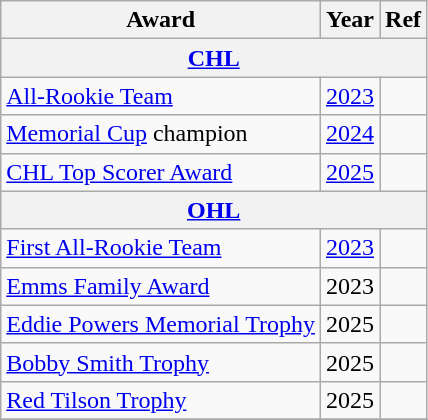<table class="wikitable">
<tr>
<th>Award</th>
<th>Year</th>
<th>Ref</th>
</tr>
<tr>
<th colspan="3"><a href='#'>CHL</a></th>
</tr>
<tr>
<td><a href='#'>All-Rookie Team</a></td>
<td><a href='#'>2023</a></td>
<td></td>
</tr>
<tr>
<td><a href='#'>Memorial Cup</a> champion</td>
<td><a href='#'>2024</a></td>
<td></td>
</tr>
<tr>
<td><a href='#'>CHL Top Scorer Award</a></td>
<td><a href='#'>2025</a></td>
<td></td>
</tr>
<tr>
<th colspan="3"><a href='#'>OHL</a></th>
</tr>
<tr>
<td><a href='#'>First All-Rookie Team</a></td>
<td><a href='#'>2023</a></td>
<td></td>
</tr>
<tr>
<td><a href='#'>Emms Family Award</a></td>
<td>2023</td>
<td></td>
</tr>
<tr>
<td><a href='#'>Eddie Powers Memorial Trophy</a></td>
<td>2025</td>
<td></td>
</tr>
<tr>
<td><a href='#'>Bobby Smith Trophy</a></td>
<td>2025</td>
<td></td>
</tr>
<tr>
<td><a href='#'>Red Tilson Trophy</a></td>
<td>2025</td>
<td></td>
</tr>
<tr>
</tr>
</table>
